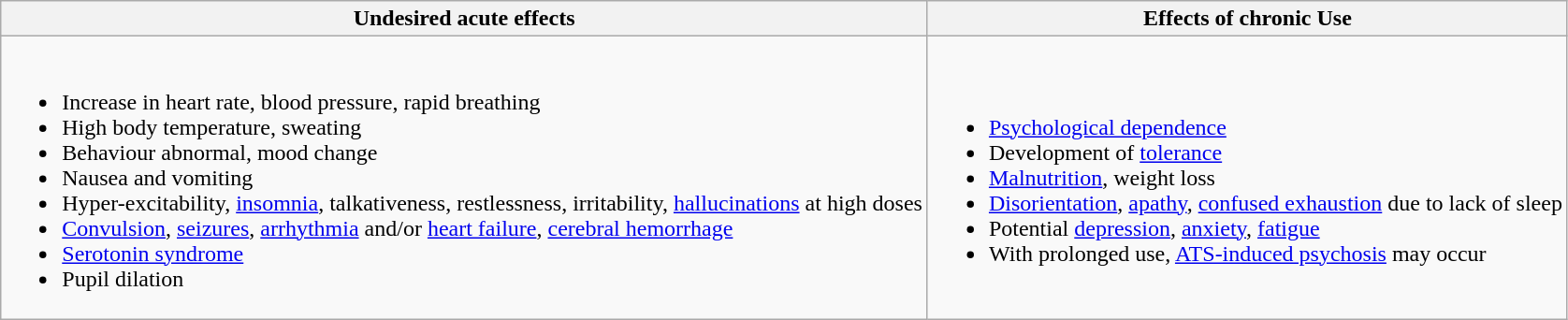<table class="wikitable">
<tr>
<th><strong>Undesired acute effects</strong></th>
<th><strong>Effects of chronic Use</strong></th>
</tr>
<tr>
<td><br><ul><li>Increase in heart rate, blood pressure, rapid breathing</li><li>High body temperature, sweating</li><li>Behaviour abnormal, mood change</li><li>Nausea and vomiting</li><li>Hyper-excitability, <a href='#'>insomnia</a>, talkativeness, restlessness, irritability, <a href='#'>hallucinations</a> at high doses</li><li><a href='#'>Convulsion</a>, <a href='#'>seizures</a>, <a href='#'>arrhythmia</a> and/or <a href='#'>heart failure</a>, <a href='#'>cerebral hemorrhage</a></li><li><a href='#'>Serotonin syndrome</a></li><li>Pupil dilation</li></ul></td>
<td><br><ul><li><a href='#'>Psychological dependence</a></li><li>Development of <a href='#'>tolerance</a></li><li><a href='#'>Malnutrition</a>, weight loss</li><li><a href='#'>Disorientation</a>, <a href='#'>apathy</a>, <a href='#'>confused exhaustion</a> due to lack of sleep</li><li>Potential <a href='#'>depression</a>, <a href='#'>anxiety</a>, <a href='#'>fatigue</a></li><li>With prolonged use, <a href='#'>ATS-induced psychosis</a> may occur</li></ul></td>
</tr>
</table>
